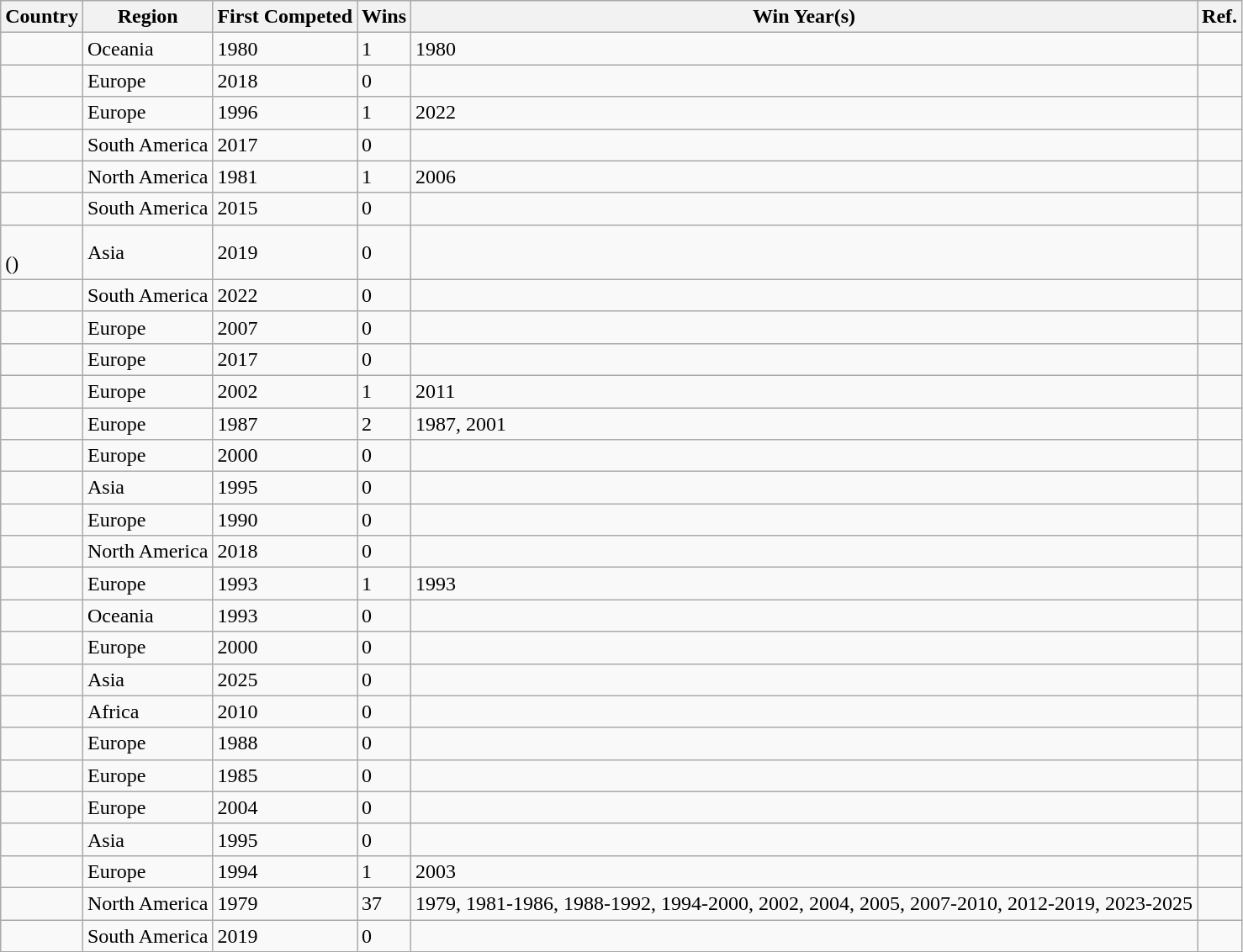<table class="wikitable sortable">
<tr>
<th>Country</th>
<th>Region</th>
<th>First Competed</th>
<th>Wins</th>
<th>Win Year(s)</th>
<th>Ref.</th>
</tr>
<tr>
<td></td>
<td>Oceania</td>
<td>1980</td>
<td>1</td>
<td>1980</td>
<td></td>
</tr>
<tr>
<td></td>
<td>Europe</td>
<td>2018</td>
<td>0</td>
<td></td>
<td></td>
</tr>
<tr>
<td></td>
<td>Europe</td>
<td>1996</td>
<td>1</td>
<td>2022</td>
<td></td>
</tr>
<tr>
<td></td>
<td>South America</td>
<td>2017</td>
<td>0</td>
<td></td>
<td></td>
</tr>
<tr>
<td></td>
<td>North America</td>
<td>1981</td>
<td>1</td>
<td>2006</td>
<td></td>
</tr>
<tr>
<td></td>
<td>South America</td>
<td>2015</td>
<td>0</td>
<td></td>
<td></td>
</tr>
<tr>
<td><br>()</td>
<td>Asia</td>
<td>2019</td>
<td>0</td>
<td></td>
<td></td>
</tr>
<tr>
<td></td>
<td>South America</td>
<td>2022</td>
<td>0</td>
<td></td>
<td></td>
</tr>
<tr>
<td></td>
<td>Europe</td>
<td>2007</td>
<td>0</td>
<td></td>
<td></td>
</tr>
<tr>
<td></td>
<td>Europe</td>
<td>2017</td>
<td>0</td>
<td></td>
<td></td>
</tr>
<tr>
<td></td>
<td>Europe</td>
<td>2002</td>
<td>1</td>
<td>2011</td>
<td></td>
</tr>
<tr>
<td></td>
<td>Europe</td>
<td>1987</td>
<td>2</td>
<td>1987, 2001</td>
<td></td>
</tr>
<tr>
<td></td>
<td>Europe</td>
<td>2000</td>
<td>0</td>
<td></td>
<td></td>
</tr>
<tr>
<td></td>
<td>Asia</td>
<td>1995</td>
<td>0</td>
<td></td>
<td></td>
</tr>
<tr>
<td></td>
<td>Europe</td>
<td>1990</td>
<td>0</td>
<td></td>
<td></td>
</tr>
<tr>
<td></td>
<td>North America</td>
<td>2018</td>
<td>0</td>
<td></td>
<td></td>
</tr>
<tr>
<td></td>
<td>Europe</td>
<td>1993</td>
<td>1</td>
<td>1993</td>
<td></td>
</tr>
<tr>
<td></td>
<td>Oceania</td>
<td>1993</td>
<td>0</td>
<td></td>
<td></td>
</tr>
<tr>
<td></td>
<td>Europe</td>
<td>2000</td>
<td>0</td>
<td></td>
<td></td>
</tr>
<tr>
<td></td>
<td>Asia</td>
<td>2025</td>
<td>0</td>
<td></td>
<td></td>
</tr>
<tr>
<td></td>
<td>Africa</td>
<td>2010</td>
<td>0</td>
<td></td>
<td></td>
</tr>
<tr>
<td></td>
<td>Europe</td>
<td>1988</td>
<td>0</td>
<td></td>
<td></td>
</tr>
<tr>
<td></td>
<td>Europe</td>
<td>1985</td>
<td>0</td>
<td></td>
<td></td>
</tr>
<tr>
<td></td>
<td>Europe</td>
<td>2004</td>
<td>0</td>
<td></td>
<td></td>
</tr>
<tr>
<td></td>
<td>Asia</td>
<td>1995</td>
<td>0</td>
<td></td>
<td></td>
</tr>
<tr>
<td></td>
<td>Europe</td>
<td>1994</td>
<td>1</td>
<td>2003</td>
<td></td>
</tr>
<tr>
<td></td>
<td>North America</td>
<td>1979</td>
<td>37</td>
<td>1979, 1981-1986, 1988-1992, 1994-2000, 2002, 2004, 2005, 2007-2010, 2012-2019, 2023-2025</td>
<td></td>
</tr>
<tr>
<td></td>
<td>South America</td>
<td>2019</td>
<td>0</td>
<td></td>
<td></td>
</tr>
</table>
